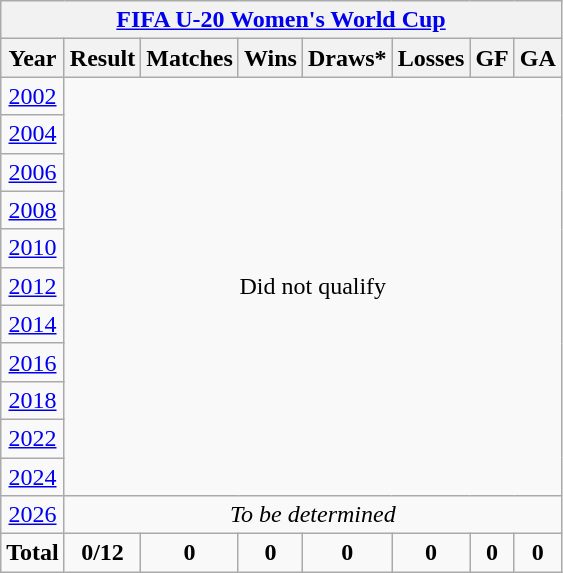<table class="wikitable" style="text-align: center;">
<tr>
<th colspan=10><a href='#'>FIFA U-20 Women's World Cup</a></th>
</tr>
<tr>
<th>Year</th>
<th>Result</th>
<th>Matches</th>
<th>Wins</th>
<th>Draws*</th>
<th>Losses</th>
<th>GF</th>
<th>GA</th>
</tr>
<tr>
<td> <a href='#'>2002</a></td>
<td rowspan=11 colspan=7>Did not qualify</td>
</tr>
<tr>
<td> <a href='#'>2004</a></td>
</tr>
<tr>
<td> <a href='#'>2006</a></td>
</tr>
<tr>
<td> <a href='#'>2008</a></td>
</tr>
<tr>
<td> <a href='#'>2010</a></td>
</tr>
<tr>
<td> <a href='#'>2012</a></td>
</tr>
<tr>
<td> <a href='#'>2014</a></td>
</tr>
<tr>
<td> <a href='#'>2016</a></td>
</tr>
<tr>
<td> <a href='#'>2018</a></td>
</tr>
<tr>
<td> <a href='#'>2022</a></td>
</tr>
<tr>
<td> <a href='#'>2024</a></td>
</tr>
<tr>
<td> <a href='#'>2026</a></td>
<td colspan=7><em>To be determined</em></td>
</tr>
<tr>
<td><strong>Total</strong></td>
<td><strong>0/12</strong></td>
<td><strong>0</strong></td>
<td><strong>0</strong></td>
<td><strong>0</strong></td>
<td><strong>0</strong></td>
<td><strong>0</strong></td>
<td><strong>0</strong></td>
</tr>
</table>
